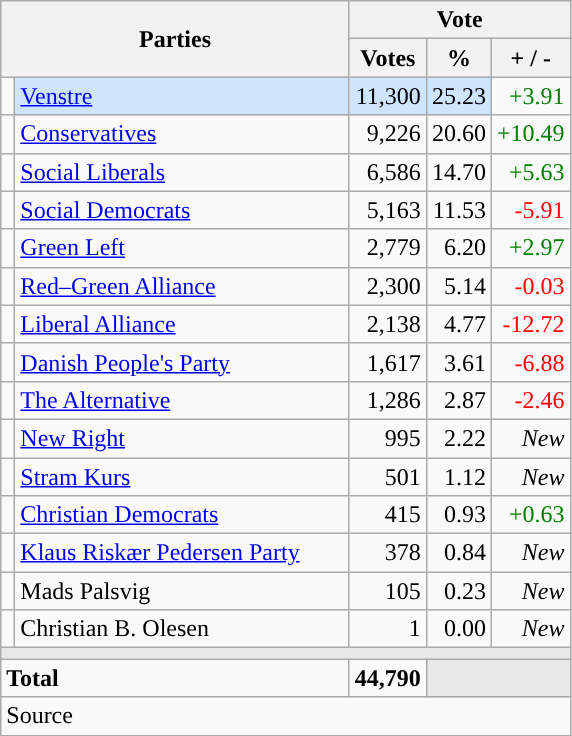<table class="wikitable" style="text-align:right;">
<tr>
<th style="text-align:centre;" rowspan="2" colspan="2" width="225">Parties</th>
<th colspan="3">Vote</th>
</tr>
<tr>
<th width="15">Votes</th>
<th width="15">%</th>
<th width="15">+ / -</th>
</tr>
<tr>
<td width="2" style="color:inherit;background:"></td>
<td bgcolor=#cfe5fe  align="left"><a href='#'>Venstre</a></td>
<td bgcolor=#cfe5fe>11,300</td>
<td bgcolor=#cfe5fe>25.23</td>
<td style=color:green;>+3.91</td>
</tr>
<tr>
<td width="2" style="color:inherit;background:"></td>
<td align="left"><a href='#'>Conservatives</a></td>
<td>9,226</td>
<td>20.60</td>
<td style=color:green;>+10.49</td>
</tr>
<tr>
<td width="2" style="color:inherit;background:"></td>
<td align="left"><a href='#'>Social Liberals</a></td>
<td>6,586</td>
<td>14.70</td>
<td style=color:green;>+5.63</td>
</tr>
<tr>
<td width="2" style="color:inherit;background:"></td>
<td align="left"><a href='#'>Social Democrats</a></td>
<td>5,163</td>
<td>11.53</td>
<td style=color:red;>-5.91</td>
</tr>
<tr>
<td width="2" style="color:inherit;background:"></td>
<td align="left"><a href='#'>Green Left</a></td>
<td>2,779</td>
<td>6.20</td>
<td style=color:green;>+2.97</td>
</tr>
<tr>
<td width="2" style="color:inherit;background:"></td>
<td align="left"><a href='#'>Red–Green Alliance</a></td>
<td>2,300</td>
<td>5.14</td>
<td style=color:red;>-0.03</td>
</tr>
<tr>
<td width="2" style="color:inherit;background:"></td>
<td align="left"><a href='#'>Liberal Alliance</a></td>
<td>2,138</td>
<td>4.77</td>
<td style=color:red;>-12.72</td>
</tr>
<tr>
<td width="2" style="color:inherit;background:"></td>
<td align="left"><a href='#'>Danish People's Party</a></td>
<td>1,617</td>
<td>3.61</td>
<td style=color:red;>-6.88</td>
</tr>
<tr>
<td width="2" style="color:inherit;background:"></td>
<td align="left"><a href='#'>The Alternative</a></td>
<td>1,286</td>
<td>2.87</td>
<td style=color:red;>-2.46</td>
</tr>
<tr>
<td width="2" style="color:inherit;background:"></td>
<td align="left"><a href='#'>New Right</a></td>
<td>995</td>
<td>2.22</td>
<td><em>New</em></td>
</tr>
<tr>
<td width="2" style="color:inherit;background:"></td>
<td align="left"><a href='#'>Stram Kurs</a></td>
<td>501</td>
<td>1.12</td>
<td><em>New</em></td>
</tr>
<tr>
<td width="2" style="color:inherit;background:"></td>
<td align="left"><a href='#'>Christian Democrats</a></td>
<td>415</td>
<td>0.93</td>
<td style=color:green;>+0.63</td>
</tr>
<tr>
<td width="2" style="color:inherit;background:"></td>
<td align="left"><a href='#'>Klaus Riskær Pedersen Party</a></td>
<td>378</td>
<td>0.84</td>
<td><em>New</em></td>
</tr>
<tr>
<td width="2" style="color:inherit;background:"></td>
<td align="left">Mads Palsvig</td>
<td>105</td>
<td>0.23</td>
<td><em>New</em></td>
</tr>
<tr>
<td width="2" style="color:inherit;background:"></td>
<td align="left">Christian B. Olesen</td>
<td>1</td>
<td>0.00</td>
<td><em>New</em></td>
</tr>
<tr>
<td colspan="7" bgcolor="#E9E9E9"></td>
</tr>
<tr>
<td align="left" colspan="2"><strong>Total</strong></td>
<td><strong>44,790</strong></td>
<td bgcolor="#E9E9E9" colspan="2"></td>
</tr>
<tr>
<td align="left" colspan="6">Source</td>
</tr>
</table>
